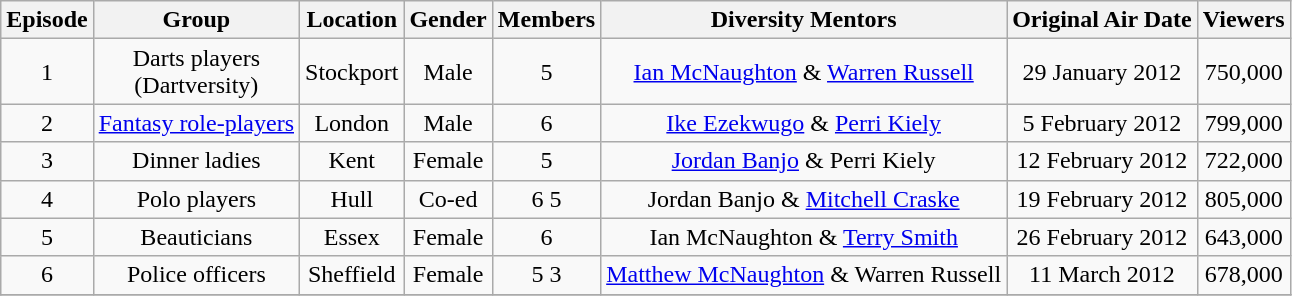<table class="wikitable"  style="text-align:center;">
<tr>
<th>Episode</th>
<th>Group</th>
<th>Location</th>
<th>Gender</th>
<th>Members</th>
<th>Diversity Mentors</th>
<th>Original Air Date</th>
<th>Viewers</th>
</tr>
<tr>
<td>1</td>
<td>Darts players<br>(Dartversity)</td>
<td>Stockport</td>
<td>Male</td>
<td>5</td>
<td><a href='#'>Ian McNaughton</a> & <a href='#'>Warren Russell</a></td>
<td>29 January 2012</td>
<td>750,000</td>
</tr>
<tr>
<td>2</td>
<td><a href='#'>Fantasy role-players</a></td>
<td>London</td>
<td>Male</td>
<td>6</td>
<td><a href='#'>Ike Ezekwugo</a> & <a href='#'>Perri Kiely</a></td>
<td>5 February 2012</td>
<td>799,000</td>
</tr>
<tr>
<td>3</td>
<td>Dinner ladies</td>
<td>Kent</td>
<td>Female</td>
<td>5</td>
<td><a href='#'>Jordan Banjo</a> & Perri Kiely</td>
<td>12 February 2012</td>
<td>722,000</td>
</tr>
<tr>
<td>4</td>
<td>Polo players</td>
<td>Hull</td>
<td>Co-ed</td>
<td>6  5</td>
<td>Jordan Banjo & <a href='#'>Mitchell Craske</a></td>
<td>19 February 2012</td>
<td>805,000</td>
</tr>
<tr>
<td>5</td>
<td>Beauticians</td>
<td>Essex</td>
<td>Female</td>
<td>6</td>
<td>Ian McNaughton & <a href='#'>Terry Smith</a></td>
<td>26 February 2012</td>
<td>643,000</td>
</tr>
<tr>
<td>6</td>
<td>Police officers</td>
<td>Sheffield</td>
<td>Female</td>
<td>5  3</td>
<td><a href='#'>Matthew McNaughton</a> & Warren Russell</td>
<td>11 March 2012</td>
<td>678,000</td>
</tr>
<tr>
</tr>
</table>
